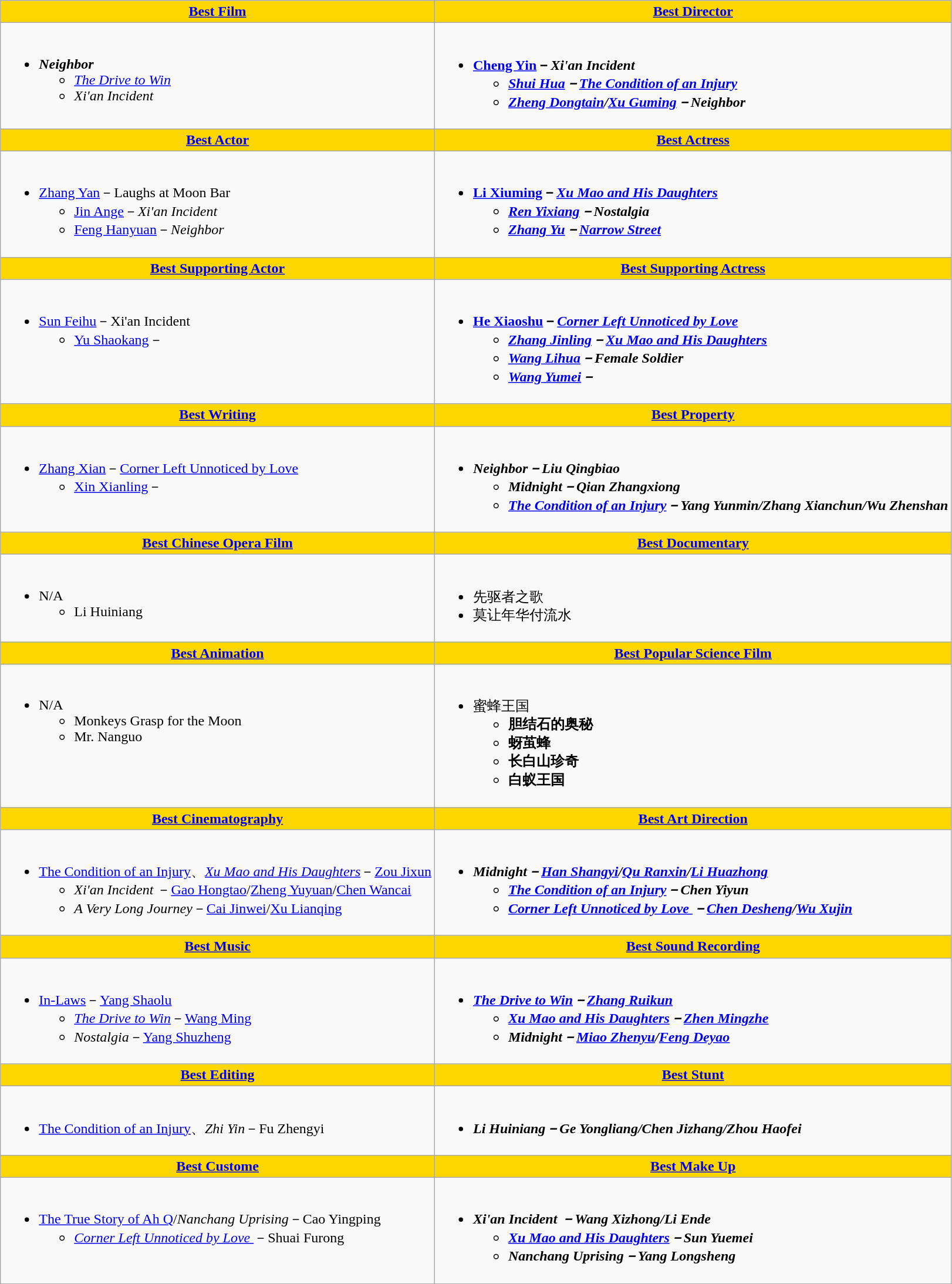<table class=wikitable style="width="150%">
<tr>
<th style="background: gold;" ! style="width="50%"><a href='#'>Best Film</a></th>
<th style="background: gold;" ! style="width="50%"><a href='#'>Best Director</a></th>
</tr>
<tr>
<td valign="top"><br><ul><li><strong><em>Neighbor</em></strong><ul><li><em><a href='#'>The Drive to Win</a></em></li><li><em>Xi'an Incident </em></li></ul></li></ul></td>
<td valign="top"><br><ul><li><strong><a href='#'>Cheng Yin</a>－<em>Xi'an Incident <strong><em><ul><li><a href='#'>Shui Hua</a>－</em><a href='#'>The Condition of an Injury</a><em></li><li><a href='#'>Zheng Dongtain</a>/<a href='#'>Xu Guming</a>－</em>Neighbor<em></li></ul></li></ul></td>
</tr>
<tr>
<th style="background: gold;" ! style="width="50%"><a href='#'>Best Actor</a></th>
<th style="background: gold;" ! style="width="50%"><a href='#'>Best Actress</a></th>
</tr>
<tr>
<td valign="top"><br><ul><li></strong><a href='#'>Zhang Yan</a>－</em>Laughs at Moon Bar</em></strong><ul><li><a href='#'>Jin Ange</a>－<em>Xi'an Incident </em></li><li><a href='#'>Feng Hanyuan</a>－<em>Neighbor</em></li></ul></li></ul></td>
<td valign="top"><br><ul><li><strong><a href='#'>Li Xiuming</a>－<em><a href='#'>Xu Mao and His Daughters</a><strong><em><ul><li><a href='#'>Ren Yixiang</a>－</em>Nostalgia<em></li><li><a href='#'>Zhang Yu</a>－</em><a href='#'>Narrow Street</a><em></li></ul></li></ul></td>
</tr>
<tr>
<th style="background: gold;" ! style="width="50%"><a href='#'>Best Supporting Actor</a></th>
<th style="background: gold;" ! style="width="50%"><a href='#'>Best Supporting Actress</a></th>
</tr>
<tr>
<td valign="top"><br><ul><li></strong><a href='#'>Sun Feihu</a>－</em>Xi'an Incident </em></strong><ul><li><a href='#'>Yu Shaokang</a>－</li></ul></li></ul></td>
<td valign="top"><br><ul><li><strong><a href='#'>He Xiaoshu</a>－<em><a href='#'>Corner Left Unnoticed by Love </a><strong><em><ul><li><a href='#'>Zhang Jinling</a>－</em><a href='#'>Xu Mao and His Daughters</a><em></li><li><a href='#'>Wang Lihua</a>－</em>Female Soldier<em></li><li><a href='#'>Wang Yumei</a>－</li></ul></li></ul></td>
</tr>
<tr>
<th style="background: gold;" ! style="width="50%"><a href='#'>Best Writing</a></th>
<th style="background: gold;" ! style="width="50%"><a href='#'>Best Property</a></th>
</tr>
<tr>
<td valign="top"><br><ul><li></strong><a href='#'>Zhang Xian</a>－</em><a href='#'>Corner Left Unnoticed by Love </a></em></strong><ul><li><a href='#'>Xin Xianling</a>－</li></ul></li></ul></td>
<td valign="top"><br><ul><li><strong><em>Neighbor<em>－Liu Qingbiao<strong><ul><li></em>Midnight<em>－Qian Zhangxiong</li><li></em><a href='#'>The Condition of an Injury</a><em>－Yang Yunmin/Zhang Xianchun/Wu Zhenshan</li></ul></li></ul></td>
</tr>
<tr>
<th style="background: gold;" ! style="width="50%"><a href='#'>Best Chinese Opera Film</a></th>
<th style="background: gold;" ! style="width="50%"><a href='#'>Best Documentary</a></th>
</tr>
<tr>
<td valign="top"><br><ul><li>N/A<ul><li></em>Li Huiniang<em></li></ul></li></ul></td>
<td valign="top"><br><ul><li></em></strong>先驱者之歌<strong><em></li><li></em></strong>莫让年华付流水<strong><em></li></ul></td>
</tr>
<tr>
<th style="background: gold;" ! style="width="50%"><a href='#'>Best Animation</a></th>
<th style="background: gold;" ! style="width="50%"><a href='#'>Best Popular Science Film</a></th>
</tr>
<tr>
<td valign="top"><br><ul><li>N/A<ul><li></em>Monkeys Grasp for the Moon<em></li><li></em>Mr. Nanguo<em></li></ul></li></ul></td>
<td valign="top"><br><ul><li></em></strong>蜜蜂王国<strong><em><ul><li></em>胆结石的奥秘<em></li><li></em>蚜茧蜂<em></li><li></em>长白山珍奇<em></li><li></em>白蚁王国<em></li></ul></li></ul></td>
</tr>
<tr>
<th style="background: gold;" ! style="width="50%"><a href='#'>Best Cinematography</a></th>
<th style="background: gold;" ! style="width="50%"><a href='#'>Best Art Direction</a></th>
</tr>
<tr>
<td valign="top"><br><ul><li></em></strong><a href='#'>The Condition of an Injury</a></em>、<em><a href='#'>Xu Mao and His Daughters</a></em>－<a href='#'>Zou Jixun</a></strong><ul><li><em>Xi'an Incident </em>－<a href='#'>Gao Hongtao</a>/<a href='#'>Zheng Yuyuan</a>/<a href='#'>Chen Wancai</a></li><li><em>A Very Long Journey</em>－<a href='#'>Cai Jinwei</a>/<a href='#'>Xu Lianqing</a></li></ul></li></ul></td>
<td valign="top"><br><ul><li><strong><em>Midnight<em>－<a href='#'>Han Shangyi</a>/<a href='#'>Qu Ranxin</a>/<a href='#'>Li Huazhong</a><strong><ul><li></em><a href='#'>The Condition of an Injury</a><em>－Chen Yiyun</li><li></em><a href='#'>Corner Left Unnoticed by Love </a><em>－<a href='#'>Chen Desheng</a>/<a href='#'>Wu Xujin</a></li></ul></li></ul></td>
</tr>
<tr>
<th style="background: gold;" ! style="width="50%"><a href='#'>Best Music</a></th>
<th style="background: gold;" ! style="width="50%"><a href='#'>Best Sound Recording</a></th>
</tr>
<tr>
<td valign="top"><br><ul><li></em></strong><a href='#'>In-Laws</a></em>－<a href='#'>Yang Shaolu</a></strong><ul><li><em><a href='#'>The Drive to Win</a></em>－<a href='#'>Wang Ming</a></li><li><em>Nostalgia</em>－<a href='#'>Yang Shuzheng</a></li></ul></li></ul></td>
<td valign="top"><br><ul><li><strong><em><a href='#'>The Drive to Win</a><em>－<a href='#'>Zhang Ruikun</a><strong><ul><li></em><a href='#'>Xu Mao and His Daughters</a><em>－<a href='#'>Zhen Mingzhe</a></li><li></em>Midnight<em>－<a href='#'>Miao Zhenyu</a>/<a href='#'>Feng Deyao</a></li></ul></li></ul></td>
</tr>
<tr>
<th style="background: gold;" ! style="width="50%"><a href='#'>Best Editing</a></th>
<th style="background: gold;" ! style="width="50%"><a href='#'>Best Stunt</a></th>
</tr>
<tr>
<td valign="top"><br><ul><li></em></strong><a href='#'>The Condition of an Injury</a></em>、<em>Zhi Yin</em>－Fu Zhengyi</strong></li></ul></td>
<td valign="top"><br><ul><li><strong><em>Li Huiniang<em>－Ge Yongliang/Chen Jizhang/Zhou Haofei<strong></li></ul></td>
</tr>
<tr>
<th style="background: gold;" ! style="width="50%"><a href='#'>Best Custome</a></th>
<th style="background: gold;" ! style="width="50%"><a href='#'>Best Make Up</a></th>
</tr>
<tr>
<td valign="top"><br><ul><li></em></strong><a href='#'>The True Story of Ah Q</a></em>/<em>Nanchang Uprising</em>－Cao Yingping</strong><ul><li><em><a href='#'>Corner Left Unnoticed by Love </a></em>－Shuai Furong</li></ul></li></ul></td>
<td valign="top"><br><ul><li><strong><em>Xi'an Incident <em>－Wang Xizhong/Li Ende<strong><ul><li></em><a href='#'>Xu Mao and His Daughters</a><em>－Sun Yuemei</li><li></em>Nanchang Uprising<em>－Yang Longsheng</li></ul></li></ul></td>
</tr>
</table>
